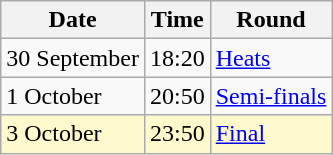<table class="wikitable">
<tr>
<th>Date</th>
<th>Time</th>
<th>Round</th>
</tr>
<tr>
<td>30 September</td>
<td>18:20</td>
<td><a href='#'>Heats</a></td>
</tr>
<tr>
<td>1 October</td>
<td>20:50</td>
<td><a href='#'>Semi-finals</a></td>
</tr>
<tr style=background:lemonchiffon>
<td>3 October</td>
<td>23:50</td>
<td><a href='#'>Final</a></td>
</tr>
</table>
